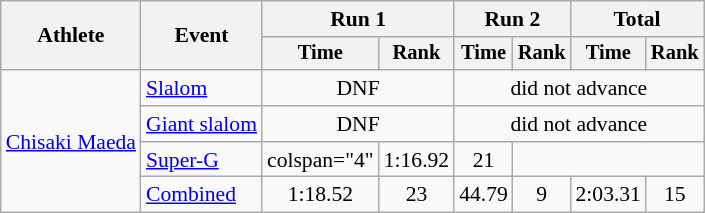<table class="wikitable" style="font-size:90%">
<tr>
<th rowspan=2>Athlete</th>
<th rowspan=2>Event</th>
<th colspan=2>Run 1</th>
<th colspan=2>Run 2</th>
<th colspan=2>Total</th>
</tr>
<tr style="font-size:95%">
<th>Time</th>
<th>Rank</th>
<th>Time</th>
<th>Rank</th>
<th>Time</th>
<th>Rank</th>
</tr>
<tr align=center>
<td align="left" rowspan="4"><a href='#'>Chisaki Maeda</a></td>
<td align="left"><a href='#'>Slalom</a></td>
<td colspan=2>DNF</td>
<td colspan=4>did not advance</td>
</tr>
<tr align=center>
<td align="left"><a href='#'>Giant slalom</a></td>
<td colspan=2>DNF</td>
<td colspan=4>did not advance</td>
</tr>
<tr align=center>
<td align="left"><a href='#'>Super-G</a></td>
<td>colspan="4" </td>
<td>1:16.92</td>
<td>21</td>
</tr>
<tr align=center>
<td align="left"><a href='#'>Combined</a></td>
<td>1:18.52</td>
<td>23</td>
<td>44.79</td>
<td>9</td>
<td>2:03.31</td>
<td>15</td>
</tr>
</table>
